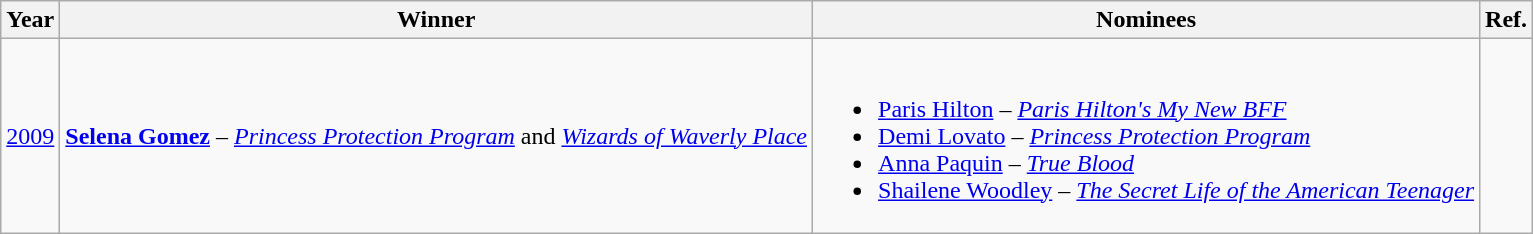<table class="wikitable">
<tr>
<th>Year</th>
<th>Winner</th>
<th>Nominees</th>
<th>Ref.</th>
</tr>
<tr>
<td align="center"><a href='#'>2009</a></td>
<td><strong><a href='#'>Selena Gomez</a></strong> – <em><a href='#'>Princess Protection Program</a></em> and <em><a href='#'>Wizards of Waverly Place</a></em></td>
<td><br><ul><li><a href='#'>Paris Hilton</a> – <em><a href='#'>Paris Hilton's My New BFF</a></em></li><li><a href='#'>Demi Lovato</a> – <em><a href='#'>Princess Protection Program</a></em></li><li><a href='#'>Anna Paquin</a> – <em><a href='#'>True Blood</a></em></li><li><a href='#'>Shailene Woodley</a> – <em><a href='#'>The Secret Life of the American Teenager</a></em></li></ul></td>
<td align="center"></td>
</tr>
</table>
